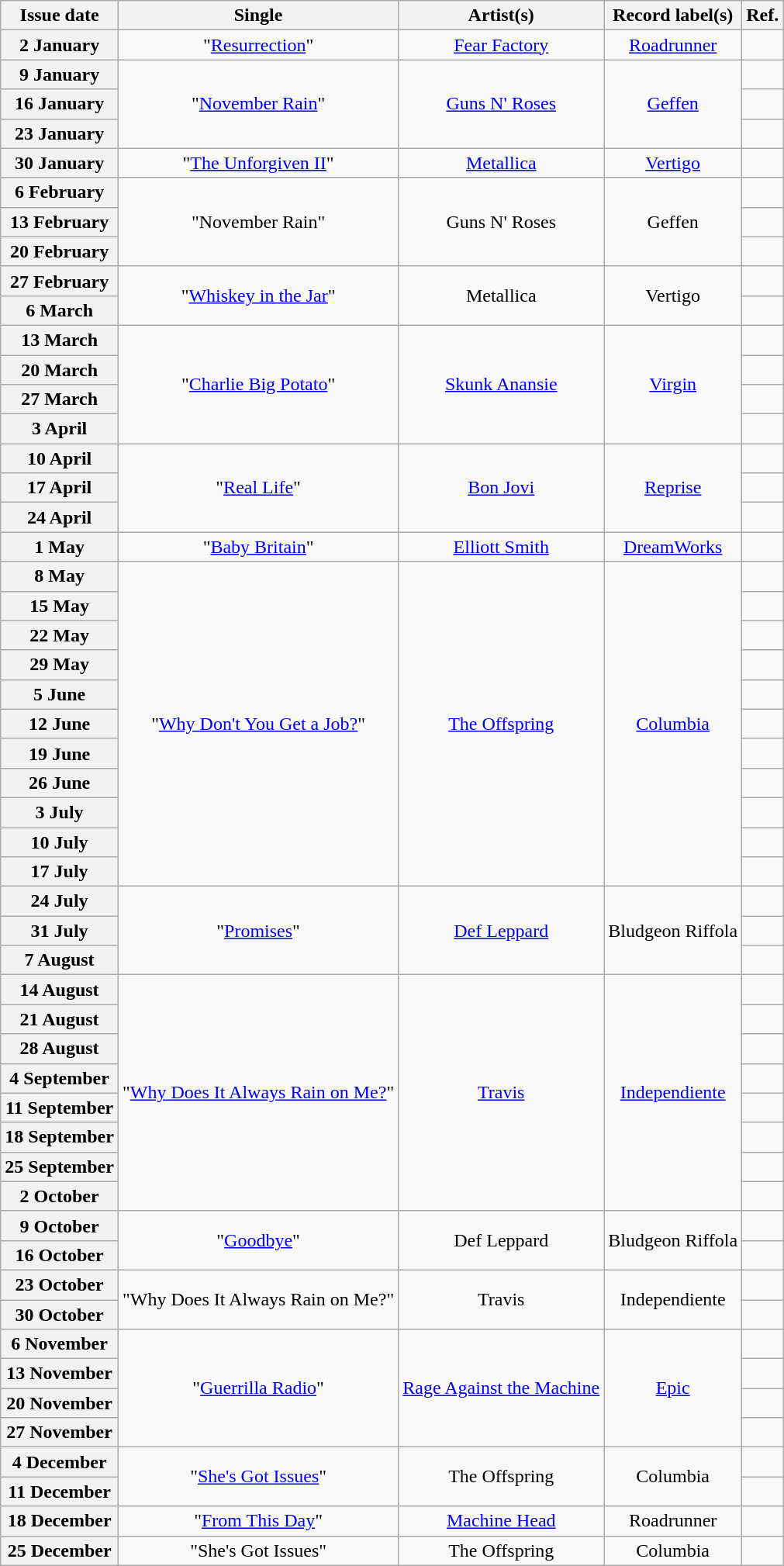<table class="wikitable plainrowheaders" style="text-align:center">
<tr>
<th scope="col">Issue date</th>
<th scope="col">Single</th>
<th scope="col">Artist(s)</th>
<th scope="col">Record label(s)</th>
<th scope="col">Ref.</th>
</tr>
<tr>
<th scope="row">2 January</th>
<td>"<a href='#'>Resurrection</a>"</td>
<td><a href='#'>Fear Factory</a></td>
<td><a href='#'>Roadrunner</a></td>
<td></td>
</tr>
<tr>
<th scope="row">9 January</th>
<td rowspan="3">"<a href='#'>November Rain</a>"</td>
<td rowspan="3"><a href='#'>Guns N' Roses</a></td>
<td rowspan="3"><a href='#'>Geffen</a></td>
<td></td>
</tr>
<tr>
<th scope="row">16 January</th>
<td></td>
</tr>
<tr>
<th scope="row">23 January</th>
<td></td>
</tr>
<tr>
<th scope="row">30 January</th>
<td>"<a href='#'>The Unforgiven II</a>"</td>
<td><a href='#'>Metallica</a></td>
<td><a href='#'>Vertigo</a></td>
<td></td>
</tr>
<tr>
<th scope="row">6 February</th>
<td rowspan="3">"November Rain"</td>
<td rowspan="3">Guns N' Roses</td>
<td rowspan="3">Geffen</td>
<td></td>
</tr>
<tr>
<th scope="row">13 February</th>
<td></td>
</tr>
<tr>
<th scope="row">20 February</th>
<td></td>
</tr>
<tr>
<th scope="row">27 February</th>
<td rowspan="2">"<a href='#'>Whiskey in the Jar</a>"</td>
<td rowspan="2">Metallica</td>
<td rowspan="2">Vertigo</td>
<td></td>
</tr>
<tr>
<th scope="row">6 March</th>
<td></td>
</tr>
<tr>
<th scope="row">13 March</th>
<td rowspan="4">"<a href='#'>Charlie Big Potato</a>"</td>
<td rowspan="4"><a href='#'>Skunk Anansie</a></td>
<td rowspan="4"><a href='#'>Virgin</a></td>
<td></td>
</tr>
<tr>
<th scope="row">20 March</th>
<td></td>
</tr>
<tr>
<th scope="row">27 March</th>
<td></td>
</tr>
<tr>
<th scope="row">3 April</th>
<td></td>
</tr>
<tr>
<th scope="row">10 April</th>
<td rowspan="3">"<a href='#'>Real Life</a>"</td>
<td rowspan="3"><a href='#'>Bon Jovi</a></td>
<td rowspan="3"><a href='#'>Reprise</a></td>
<td></td>
</tr>
<tr>
<th scope="row">17 April</th>
<td></td>
</tr>
<tr>
<th scope="row">24 April</th>
<td></td>
</tr>
<tr>
<th scope="row">1 May</th>
<td>"<a href='#'>Baby Britain</a>"</td>
<td><a href='#'>Elliott Smith</a></td>
<td><a href='#'>DreamWorks</a></td>
<td></td>
</tr>
<tr>
<th scope="row">8 May</th>
<td rowspan="11">"<a href='#'>Why Don't You Get a Job?</a>"</td>
<td rowspan="11"><a href='#'>The Offspring</a></td>
<td rowspan="11"><a href='#'>Columbia</a></td>
<td></td>
</tr>
<tr>
<th scope="row">15 May</th>
<td></td>
</tr>
<tr>
<th scope="row">22 May</th>
<td></td>
</tr>
<tr>
<th scope="row">29 May</th>
<td></td>
</tr>
<tr>
<th scope="row">5 June</th>
<td></td>
</tr>
<tr>
<th scope="row">12 June</th>
<td></td>
</tr>
<tr>
<th scope="row">19 June</th>
<td></td>
</tr>
<tr>
<th scope="row">26 June</th>
<td></td>
</tr>
<tr>
<th scope="row">3 July</th>
<td></td>
</tr>
<tr>
<th scope="row">10 July</th>
<td></td>
</tr>
<tr>
<th scope="row">17 July</th>
<td></td>
</tr>
<tr>
<th scope="row">24 July</th>
<td rowspan="3">"<a href='#'>Promises</a>"</td>
<td rowspan="3"><a href='#'>Def Leppard</a></td>
<td rowspan="3">Bludgeon Riffola</td>
<td></td>
</tr>
<tr>
<th scope="row">31 July</th>
<td></td>
</tr>
<tr>
<th scope="row">7 August</th>
<td></td>
</tr>
<tr>
<th scope="row">14 August</th>
<td rowspan="8">"<a href='#'>Why Does It Always Rain on Me?</a>"</td>
<td rowspan="8"><a href='#'>Travis</a></td>
<td rowspan="8"><a href='#'>Independiente</a></td>
<td></td>
</tr>
<tr>
<th scope="row">21 August</th>
<td></td>
</tr>
<tr>
<th scope="row">28 August</th>
<td></td>
</tr>
<tr>
<th scope="row">4 September</th>
<td></td>
</tr>
<tr>
<th scope="row">11 September</th>
<td></td>
</tr>
<tr>
<th scope="row">18 September</th>
<td></td>
</tr>
<tr>
<th scope="row">25 September</th>
<td></td>
</tr>
<tr>
<th scope="row">2 October</th>
<td></td>
</tr>
<tr>
<th scope="row">9 October</th>
<td rowspan="2">"<a href='#'>Goodbye</a>"</td>
<td rowspan="2">Def Leppard</td>
<td rowspan="2">Bludgeon Riffola</td>
<td></td>
</tr>
<tr>
<th scope="row">16 October</th>
<td></td>
</tr>
<tr>
<th scope="row">23 October</th>
<td rowspan="2">"Why Does It Always Rain on Me?"</td>
<td rowspan="2">Travis</td>
<td rowspan="2">Independiente</td>
<td></td>
</tr>
<tr>
<th scope="row">30 October</th>
<td></td>
</tr>
<tr>
<th scope="row">6 November</th>
<td rowspan="4">"<a href='#'>Guerrilla Radio</a>"</td>
<td rowspan="4"><a href='#'>Rage Against the Machine</a></td>
<td rowspan="4"><a href='#'>Epic</a></td>
<td></td>
</tr>
<tr>
<th scope="row">13 November</th>
<td></td>
</tr>
<tr>
<th scope="row">20 November</th>
<td></td>
</tr>
<tr>
<th scope="row">27 November</th>
<td></td>
</tr>
<tr>
<th scope="row">4 December</th>
<td rowspan="2">"<a href='#'>She's Got Issues</a>"</td>
<td rowspan="2">The Offspring</td>
<td rowspan="2">Columbia</td>
<td></td>
</tr>
<tr>
<th scope="row">11 December</th>
<td></td>
</tr>
<tr>
<th scope="row">18 December</th>
<td>"<a href='#'>From This Day</a>"</td>
<td><a href='#'>Machine Head</a></td>
<td>Roadrunner</td>
<td></td>
</tr>
<tr>
<th scope="row">25 December</th>
<td>"She's Got Issues"</td>
<td>The Offspring</td>
<td>Columbia</td>
<td></td>
</tr>
</table>
